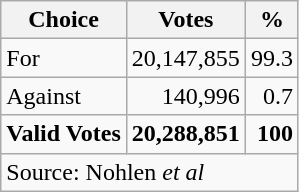<table class=wikitable style=text-align:right>
<tr>
<th>Choice</th>
<th>Votes</th>
<th>%</th>
</tr>
<tr>
<td align=left>For</td>
<td>20,147,855</td>
<td>99.3</td>
</tr>
<tr>
<td align=left>Against</td>
<td>140,996</td>
<td>0.7</td>
</tr>
<tr>
<td align=left><strong>Valid Votes</strong></td>
<td><strong>20,288,851</strong></td>
<td><strong>100</strong></td>
</tr>
<tr>
<td colspan=3 align=left>Source: Nohlen <em>et al</em></td>
</tr>
</table>
